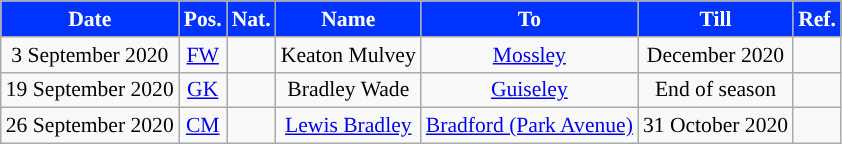<table class="wikitable"  style="text-align:center; font-size:90%; ">
<tr>
<th style="background:#03f;color:#fff;">Date</th>
<th style="background:#03f;color:#fff;">Pos.</th>
<th style="background:#03f;color:#fff;">Nat.</th>
<th style="background:#03f;color:#fff;">Name</th>
<th style="background:#03f;color:#fff;">To</th>
<th style="background:#03f;color:#fff;">Till</th>
<th style="background:#03f;color:#fff;">Ref.</th>
</tr>
<tr>
<td>3 September 2020</td>
<td><a href='#'>FW</a></td>
<td></td>
<td>Keaton Mulvey</td>
<td> <a href='#'>Mossley</a></td>
<td>December 2020</td>
<td></td>
</tr>
<tr>
<td>19 September 2020</td>
<td><a href='#'>GK</a></td>
<td></td>
<td>Bradley Wade</td>
<td> <a href='#'>Guiseley</a></td>
<td>End of season</td>
<td></td>
</tr>
<tr>
<td>26 September 2020</td>
<td><a href='#'>CM</a></td>
<td></td>
<td><a href='#'>Lewis Bradley</a></td>
<td> <a href='#'>Bradford (Park Avenue)</a></td>
<td>31 October 2020</td>
<td></td>
</tr>
</table>
